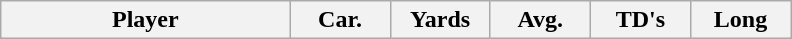<table class="wikitable sortable">
<tr>
<th bgcolor="#DDDDFF" width="26%">Player</th>
<th bgcolor="#DDDDFF" width="9%">Car.</th>
<th bgcolor="#DDDDFF" width="9%">Yards</th>
<th bgcolor="#DDDDFF" width="9%">Avg.</th>
<th bgcolor="#DDDDFF" width="9%">TD's</th>
<th bgcolor="#DDDDFF" width="9%">Long</th>
</tr>
</table>
